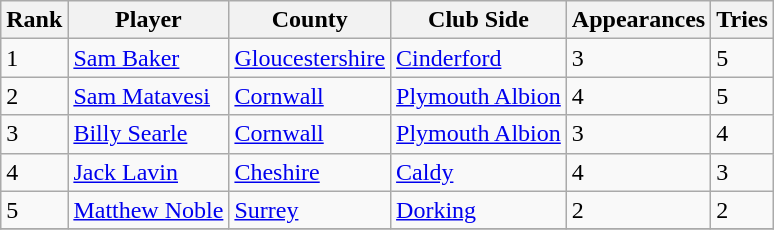<table class="wikitable">
<tr>
<th>Rank</th>
<th>Player</th>
<th>County</th>
<th>Club Side</th>
<th>Appearances</th>
<th>Tries</th>
</tr>
<tr>
<td>1</td>
<td> <a href='#'>Sam Baker</a></td>
<td><a href='#'>Gloucestershire</a></td>
<td><a href='#'>Cinderford</a></td>
<td>3</td>
<td>5</td>
</tr>
<tr>
<td>2</td>
<td> <a href='#'>Sam Matavesi</a></td>
<td><a href='#'>Cornwall</a></td>
<td><a href='#'>Plymouth Albion</a></td>
<td>4</td>
<td>5</td>
</tr>
<tr>
<td>3</td>
<td> <a href='#'>Billy Searle</a></td>
<td><a href='#'>Cornwall</a></td>
<td><a href='#'>Plymouth Albion</a></td>
<td>3</td>
<td>4</td>
</tr>
<tr>
<td>4</td>
<td> <a href='#'>Jack Lavin</a></td>
<td><a href='#'>Cheshire</a></td>
<td><a href='#'>Caldy</a></td>
<td>4</td>
<td>3</td>
</tr>
<tr>
<td>5</td>
<td> <a href='#'>Matthew Noble</a></td>
<td><a href='#'>Surrey</a></td>
<td><a href='#'>Dorking</a></td>
<td>2</td>
<td>2</td>
</tr>
<tr>
</tr>
</table>
